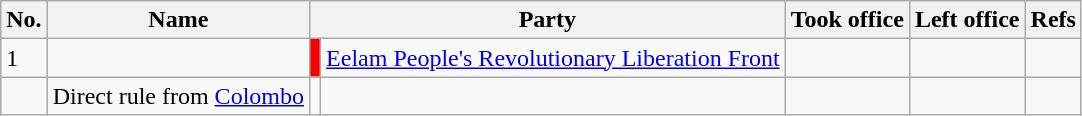<table class="wikitable plainrowheaders sortable" style="font-size:100%; text-align:left;">
<tr>
<th>No.</th>
<th>Name</th>
<th colspan="2">Party</th>
<th>Took office</th>
<th>Left office</th>
<th class=unsortable>Refs</th>
</tr>
<tr>
<td>1</td>
<td></td>
<td !align="center" style="background-color:#FF0000"></td>
<td><a href='#'>Eelam People's Revolutionary Liberation Front</a></td>
<td align=center></td>
<td align=center></td>
<td align=center></td>
</tr>
<tr>
<td></td>
<td align=left>Direct rule from <a href='#'>Colombo</a></td>
<td></td>
<td></td>
<td align=center></td>
<td align=center></td>
<td align=center></td>
</tr>
</table>
